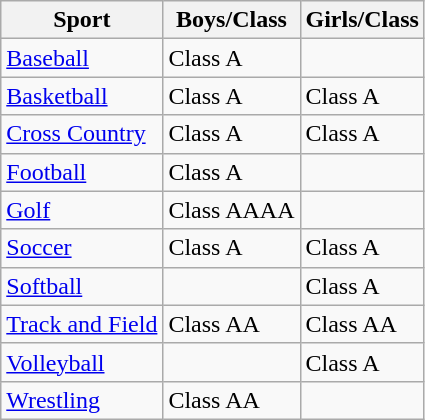<table class="wikitable">
<tr>
<th>Sport</th>
<th>Boys/Class</th>
<th>Girls/Class</th>
</tr>
<tr>
<td><a href='#'>Baseball</a></td>
<td>Class A</td>
<td></td>
</tr>
<tr>
<td><a href='#'>Basketball</a></td>
<td>Class A</td>
<td>Class A</td>
</tr>
<tr>
<td><a href='#'>Cross Country</a></td>
<td>Class A</td>
<td>Class A</td>
</tr>
<tr>
<td><a href='#'>Football</a></td>
<td>Class A</td>
<td></td>
</tr>
<tr>
<td><a href='#'>Golf</a></td>
<td>Class AAAA</td>
<td></td>
</tr>
<tr>
<td><a href='#'>Soccer</a></td>
<td>Class A</td>
<td>Class A</td>
</tr>
<tr>
<td><a href='#'>Softball</a></td>
<td></td>
<td>Class A</td>
</tr>
<tr>
<td><a href='#'>Track and Field</a></td>
<td>Class AA</td>
<td>Class AA</td>
</tr>
<tr>
<td><a href='#'>Volleyball</a></td>
<td></td>
<td>Class A</td>
</tr>
<tr>
<td><a href='#'>Wrestling</a></td>
<td>Class AA</td>
<td></td>
</tr>
</table>
